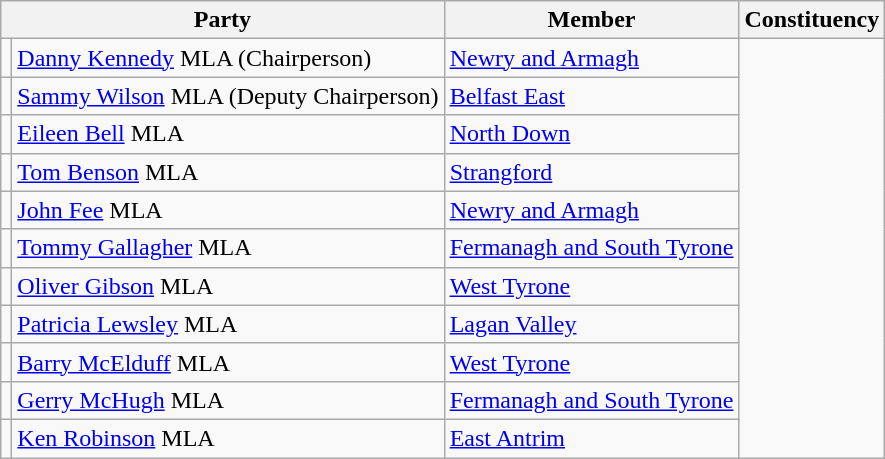<table class="wikitable" border="1">
<tr>
<th colspan="2" scope="col">Party</th>
<th scope="col">Member</th>
<th scope="col">Constituency</th>
</tr>
<tr>
<td></td>
<td><a href='#'>Danny Kennedy</a> MLA (Chairperson)</td>
<td><a href='#'>Newry and Armagh</a></td>
</tr>
<tr>
<td></td>
<td><a href='#'>Sammy Wilson</a> MLA (Deputy Chairperson)</td>
<td><a href='#'>Belfast East</a></td>
</tr>
<tr>
<td></td>
<td><a href='#'>Eileen Bell</a> MLA</td>
<td><a href='#'>North Down</a></td>
</tr>
<tr>
<td></td>
<td><a href='#'>Tom Benson</a> MLA</td>
<td><a href='#'>Strangford</a></td>
</tr>
<tr>
<td></td>
<td><a href='#'>John Fee</a> MLA</td>
<td><a href='#'>Newry and Armagh</a></td>
</tr>
<tr>
<td></td>
<td><a href='#'>Tommy Gallagher</a> MLA</td>
<td><a href='#'>Fermanagh and South Tyrone</a></td>
</tr>
<tr>
<td></td>
<td><a href='#'>Oliver Gibson</a> MLA</td>
<td><a href='#'>West Tyrone</a></td>
</tr>
<tr>
<td></td>
<td><a href='#'>Patricia Lewsley</a> MLA</td>
<td><a href='#'>Lagan Valley</a></td>
</tr>
<tr>
<td></td>
<td><a href='#'>Barry McElduff</a> MLA</td>
<td><a href='#'>West Tyrone</a></td>
</tr>
<tr>
<td></td>
<td><a href='#'>Gerry McHugh</a> MLA</td>
<td><a href='#'>Fermanagh and South Tyrone</a></td>
</tr>
<tr>
<td></td>
<td><a href='#'>Ken Robinson</a> MLA</td>
<td><a href='#'>East Antrim</a></td>
</tr>
</table>
